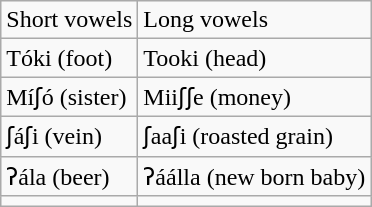<table class="wikitable">
<tr>
<td>Short vowels</td>
<td>Long vowels</td>
</tr>
<tr>
<td>Tóki (foot)</td>
<td>Tooki (head)</td>
</tr>
<tr>
<td>Míʃó  (sister)</td>
<td>Miiʃʃe  (money)</td>
</tr>
<tr>
<td>ʃáʃi  (vein)</td>
<td>ʃaaʃi  (roasted grain)</td>
</tr>
<tr>
<td>ʔála (beer)</td>
<td>ʔáálla (new  born baby)</td>
</tr>
<tr>
<td></td>
<td></td>
</tr>
</table>
